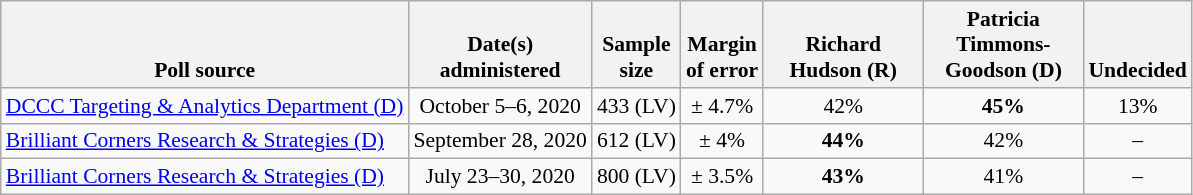<table class="wikitable" style="font-size:90%;text-align:center;">
<tr valign=bottom>
<th>Poll source</th>
<th>Date(s)<br>administered</th>
<th>Sample<br>size</th>
<th>Margin<br>of error</th>
<th style="width:100px;">Richard<br>Hudson (R)</th>
<th style="width:100px;">Patricia<br>Timmons-Goodson (D)</th>
<th>Undecided</th>
</tr>
<tr>
<td style="text-align:left;"><a href='#'>DCCC Targeting & Analytics Department (D)</a></td>
<td>October 5–6, 2020</td>
<td>433 (LV)</td>
<td>± 4.7%</td>
<td>42%</td>
<td><strong>45%</strong></td>
<td>13%</td>
</tr>
<tr>
<td style="text-align:left;"><a href='#'>Brilliant Corners Research & Strategies (D)</a></td>
<td>September 28, 2020</td>
<td>612 (LV)</td>
<td>± 4%</td>
<td><strong>44%</strong></td>
<td>42%</td>
<td>–</td>
</tr>
<tr>
<td style="text-align:left;"><a href='#'>Brilliant Corners Research & Strategies (D)</a></td>
<td>July 23–30, 2020</td>
<td>800 (LV)</td>
<td>± 3.5%</td>
<td><strong>43%</strong></td>
<td>41%</td>
<td>–</td>
</tr>
</table>
